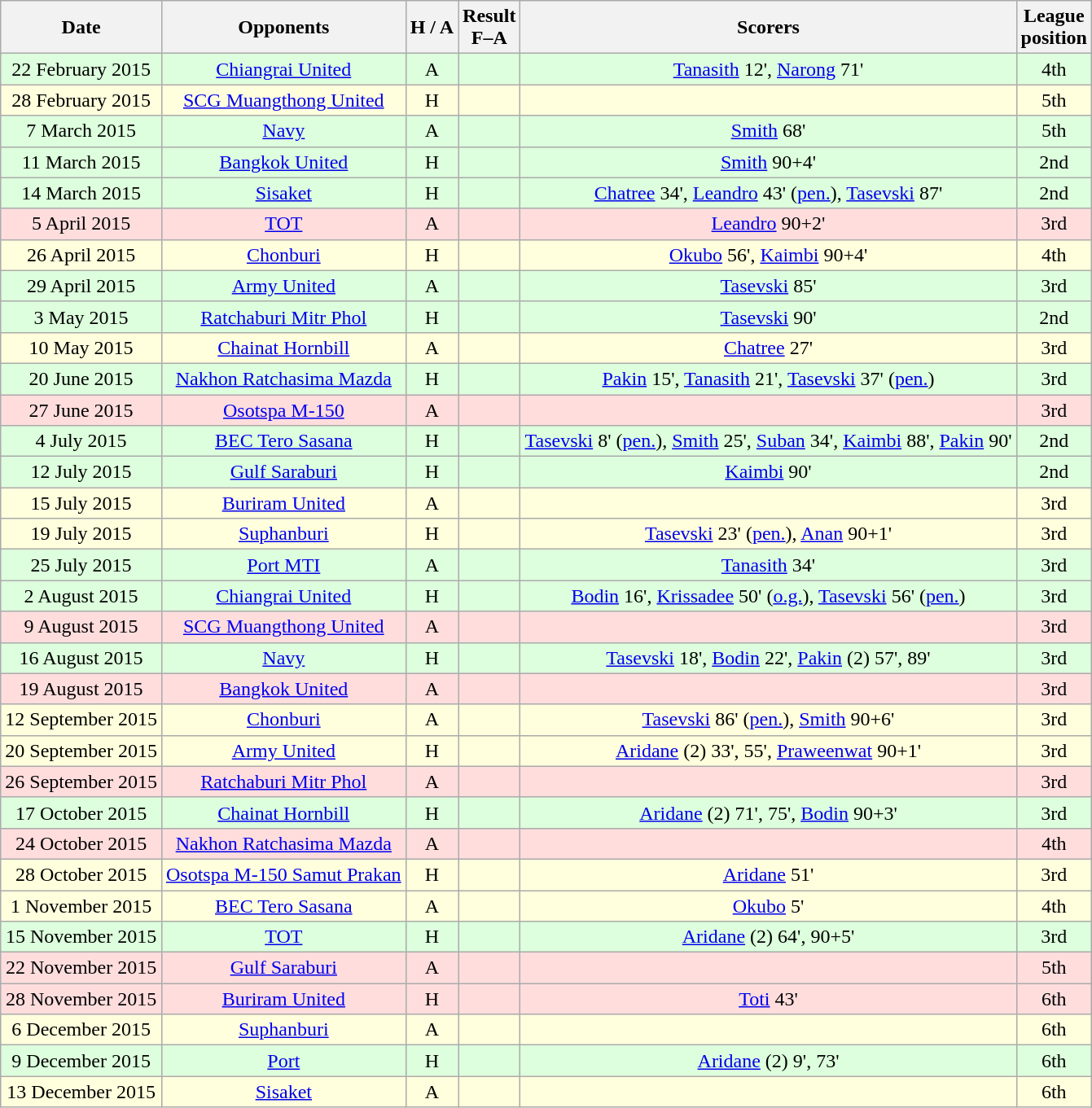<table class="wikitable" style="text-align:center">
<tr>
<th>Date</th>
<th>Opponents</th>
<th>H / A</th>
<th>Result<br>F–A</th>
<th>Scorers</th>
<th>League<br>position</th>
</tr>
<tr bgcolor="#ddffdd">
<td>22 February 2015</td>
<td><a href='#'>Chiangrai United</a></td>
<td>A</td>
<td><br></td>
<td><a href='#'>Tanasith</a> 12', <a href='#'>Narong</a> 71'</td>
<td>4th</td>
</tr>
<tr bgcolor="#ffffdd">
<td>28 February 2015</td>
<td><a href='#'>SCG Muangthong United</a></td>
<td>H</td>
<td><br></td>
<td></td>
<td>5th</td>
</tr>
<tr bgcolor="#ddffdd">
<td>7 March 2015</td>
<td><a href='#'>Navy</a></td>
<td>A</td>
<td><br></td>
<td><a href='#'>Smith</a> 68'</td>
<td>5th</td>
</tr>
<tr bgcolor="#ddffdd">
<td>11 March 2015</td>
<td><a href='#'>Bangkok United</a></td>
<td>H</td>
<td><br></td>
<td><a href='#'>Smith</a> 90+4'</td>
<td>2nd</td>
</tr>
<tr bgcolor="#ddffdd">
<td>14 March 2015</td>
<td><a href='#'>Sisaket</a></td>
<td>H</td>
<td><br></td>
<td><a href='#'>Chatree</a> 34', <a href='#'>Leandro</a> 43' (<a href='#'>pen.</a>), <a href='#'>Tasevski</a> 87'</td>
<td>2nd</td>
</tr>
<tr bgcolor="#ffdddd">
<td>5 April 2015</td>
<td><a href='#'>TOT</a></td>
<td>A</td>
<td><br></td>
<td><a href='#'>Leandro</a> 90+2'</td>
<td>3rd</td>
</tr>
<tr bgcolor="#ffffdd">
<td>26 April 2015</td>
<td><a href='#'>Chonburi</a></td>
<td>H</td>
<td><br></td>
<td><a href='#'>Okubo</a> 56', <a href='#'>Kaimbi</a> 90+4'</td>
<td>4th</td>
</tr>
<tr bgcolor="#ddffdd">
<td>29 April 2015</td>
<td><a href='#'>Army United</a></td>
<td>A</td>
<td><br></td>
<td><a href='#'>Tasevski</a> 85'</td>
<td>3rd</td>
</tr>
<tr bgcolor="#ddffdd">
<td>3 May 2015</td>
<td><a href='#'>Ratchaburi Mitr Phol</a></td>
<td>H</td>
<td><br></td>
<td><a href='#'>Tasevski</a> 90'</td>
<td>2nd</td>
</tr>
<tr bgcolor="#ffffdd">
<td>10 May 2015</td>
<td><a href='#'>Chainat Hornbill</a></td>
<td>A</td>
<td><br></td>
<td><a href='#'>Chatree</a> 27'</td>
<td>3rd</td>
</tr>
<tr bgcolor="#ddffdd">
<td>20 June 2015</td>
<td><a href='#'>Nakhon Ratchasima Mazda</a></td>
<td>H</td>
<td><br></td>
<td><a href='#'>Pakin</a> 15', <a href='#'>Tanasith</a> 21', <a href='#'>Tasevski</a> 37' (<a href='#'>pen.</a>)</td>
<td>3rd</td>
</tr>
<tr bgcolor="#ffdddd">
<td>27 June 2015</td>
<td><a href='#'>Osotspa M-150</a></td>
<td>A</td>
<td><br></td>
<td></td>
<td>3rd</td>
</tr>
<tr bgcolor="#ddffdd">
<td>4 July 2015</td>
<td><a href='#'>BEC Tero Sasana</a></td>
<td>H</td>
<td><br></td>
<td><a href='#'>Tasevski</a> 8' (<a href='#'>pen.</a>), <a href='#'>Smith</a> 25', <a href='#'>Suban</a> 34', <a href='#'>Kaimbi</a> 88', <a href='#'>Pakin</a> 90'</td>
<td>2nd</td>
</tr>
<tr bgcolor="#ddffdd">
<td>12 July 2015</td>
<td><a href='#'>Gulf Saraburi</a></td>
<td>H</td>
<td><br></td>
<td><a href='#'>Kaimbi</a> 90'</td>
<td>2nd</td>
</tr>
<tr bgcolor="#ffffdd">
<td>15 July 2015</td>
<td><a href='#'>Buriram United</a></td>
<td>A</td>
<td><br></td>
<td></td>
<td>3rd</td>
</tr>
<tr bgcolor="#ffffdd">
<td>19 July 2015</td>
<td><a href='#'>Suphanburi</a></td>
<td>H</td>
<td><br></td>
<td><a href='#'>Tasevski</a> 23' (<a href='#'>pen.</a>), <a href='#'>Anan</a> 90+1'</td>
<td>3rd</td>
</tr>
<tr bgcolor="#ddffdd">
<td>25 July 2015</td>
<td><a href='#'>Port MTI</a></td>
<td>A</td>
<td><br></td>
<td><a href='#'>Tanasith</a> 34'</td>
<td>3rd</td>
</tr>
<tr bgcolor="#ddffdd">
<td>2 August 2015</td>
<td><a href='#'>Chiangrai United</a></td>
<td>H</td>
<td><br></td>
<td><a href='#'>Bodin</a> 16', <a href='#'>Krissadee</a> 50' (<a href='#'>o.g.</a>), <a href='#'>Tasevski</a> 56' (<a href='#'>pen.</a>)</td>
<td>3rd</td>
</tr>
<tr bgcolor="#ffdddd">
<td>9 August 2015</td>
<td><a href='#'>SCG Muangthong United</a></td>
<td>A</td>
<td><br></td>
<td></td>
<td>3rd</td>
</tr>
<tr bgcolor="#ddffdd">
<td>16 August 2015</td>
<td><a href='#'>Navy</a></td>
<td>H</td>
<td><br></td>
<td><a href='#'>Tasevski</a> 18', <a href='#'>Bodin</a> 22', <a href='#'>Pakin</a> (2) 57', 89'</td>
<td>3rd</td>
</tr>
<tr bgcolor="#ffdddd">
<td>19 August 2015</td>
<td><a href='#'>Bangkok United</a></td>
<td>A</td>
<td><br></td>
<td></td>
<td>3rd</td>
</tr>
<tr bgcolor="#ffffdd">
<td>12 September 2015</td>
<td><a href='#'>Chonburi</a></td>
<td>A</td>
<td><br></td>
<td><a href='#'>Tasevski</a> 86' (<a href='#'>pen.</a>), <a href='#'>Smith</a> 90+6'</td>
<td>3rd</td>
</tr>
<tr bgcolor="#ffffdd">
<td>20 September 2015</td>
<td><a href='#'>Army United</a></td>
<td>H</td>
<td><br></td>
<td><a href='#'>Aridane</a> (2) 33', 55', <a href='#'>Praweenwat</a> 90+1'</td>
<td>3rd</td>
</tr>
<tr bgcolor="#ffdddd">
<td>26 September 2015</td>
<td><a href='#'>Ratchaburi Mitr Phol</a></td>
<td>A</td>
<td><br></td>
<td></td>
<td>3rd</td>
</tr>
<tr bgcolor="#ddffdd">
<td>17 October 2015</td>
<td><a href='#'>Chainat Hornbill</a></td>
<td>H</td>
<td><br></td>
<td><a href='#'>Aridane</a> (2) 71', 75', <a href='#'>Bodin</a> 90+3'</td>
<td>3rd</td>
</tr>
<tr bgcolor="#ffdddd">
<td>24 October 2015</td>
<td><a href='#'>Nakhon Ratchasima Mazda</a></td>
<td>A</td>
<td><br></td>
<td></td>
<td>4th</td>
</tr>
<tr bgcolor="#ffffdd">
<td>28 October 2015</td>
<td><a href='#'>Osotspa M-150 Samut Prakan</a></td>
<td>H</td>
<td><br></td>
<td><a href='#'>Aridane</a> 51'</td>
<td>3rd</td>
</tr>
<tr bgcolor="#ffffdd">
<td>1 November 2015</td>
<td><a href='#'>BEC Tero Sasana</a></td>
<td>A</td>
<td><br></td>
<td><a href='#'>Okubo</a> 5'</td>
<td>4th</td>
</tr>
<tr bgcolor="#ddffdd">
<td>15 November 2015</td>
<td><a href='#'>TOT</a></td>
<td>H</td>
<td><br></td>
<td><a href='#'>Aridane</a> (2) 64', 90+5'</td>
<td>3rd</td>
</tr>
<tr bgcolor="#ffdddd">
<td>22 November 2015</td>
<td><a href='#'>Gulf Saraburi</a></td>
<td>A</td>
<td><br></td>
<td></td>
<td>5th</td>
</tr>
<tr bgcolor="#ffdddd">
<td>28 November 2015</td>
<td><a href='#'>Buriram United</a></td>
<td>H</td>
<td><br></td>
<td><a href='#'>Toti</a> 43'</td>
<td>6th</td>
</tr>
<tr bgcolor="#ffffdd">
<td>6 December 2015</td>
<td><a href='#'>Suphanburi</a></td>
<td>A</td>
<td><br></td>
<td></td>
<td>6th</td>
</tr>
<tr bgcolor="#ddffdd">
<td>9 December 2015</td>
<td><a href='#'>Port</a></td>
<td>H</td>
<td><br></td>
<td><a href='#'>Aridane</a> (2) 9', 73'</td>
<td>6th</td>
</tr>
<tr bgcolor="#ffffdd">
<td>13 December 2015</td>
<td><a href='#'>Sisaket</a></td>
<td>A</td>
<td><br></td>
<td></td>
<td>6th</td>
</tr>
</table>
